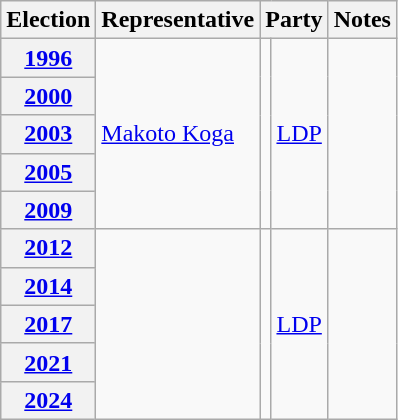<table class=wikitable>
<tr valign=bottom>
<th>Election</th>
<th>Representative</th>
<th colspan=2>Party</th>
<th>Notes</th>
</tr>
<tr>
<th><a href='#'>1996</a></th>
<td rowspan=5><a href='#'>Makoto Koga</a></td>
<td rowspan=5 bgcolor=></td>
<td rowspan=5><a href='#'>LDP</a></td>
<td rowspan=5></td>
</tr>
<tr>
<th><a href='#'>2000</a></th>
</tr>
<tr>
<th><a href='#'>2003</a></th>
</tr>
<tr>
<th><a href='#'>2005</a></th>
</tr>
<tr>
<th><a href='#'>2009</a></th>
</tr>
<tr>
<th><a href='#'>2012</a></th>
<td rowspan=5></td>
<td rowspan=5 bgcolor=></td>
<td rowspan=5><a href='#'>LDP</a></td>
<td rowspan=5></td>
</tr>
<tr>
<th><a href='#'>2014</a></th>
</tr>
<tr>
<th><a href='#'>2017</a></th>
</tr>
<tr>
<th><a href='#'>2021</a></th>
</tr>
<tr>
<th><a href='#'>2024</a></th>
</tr>
</table>
